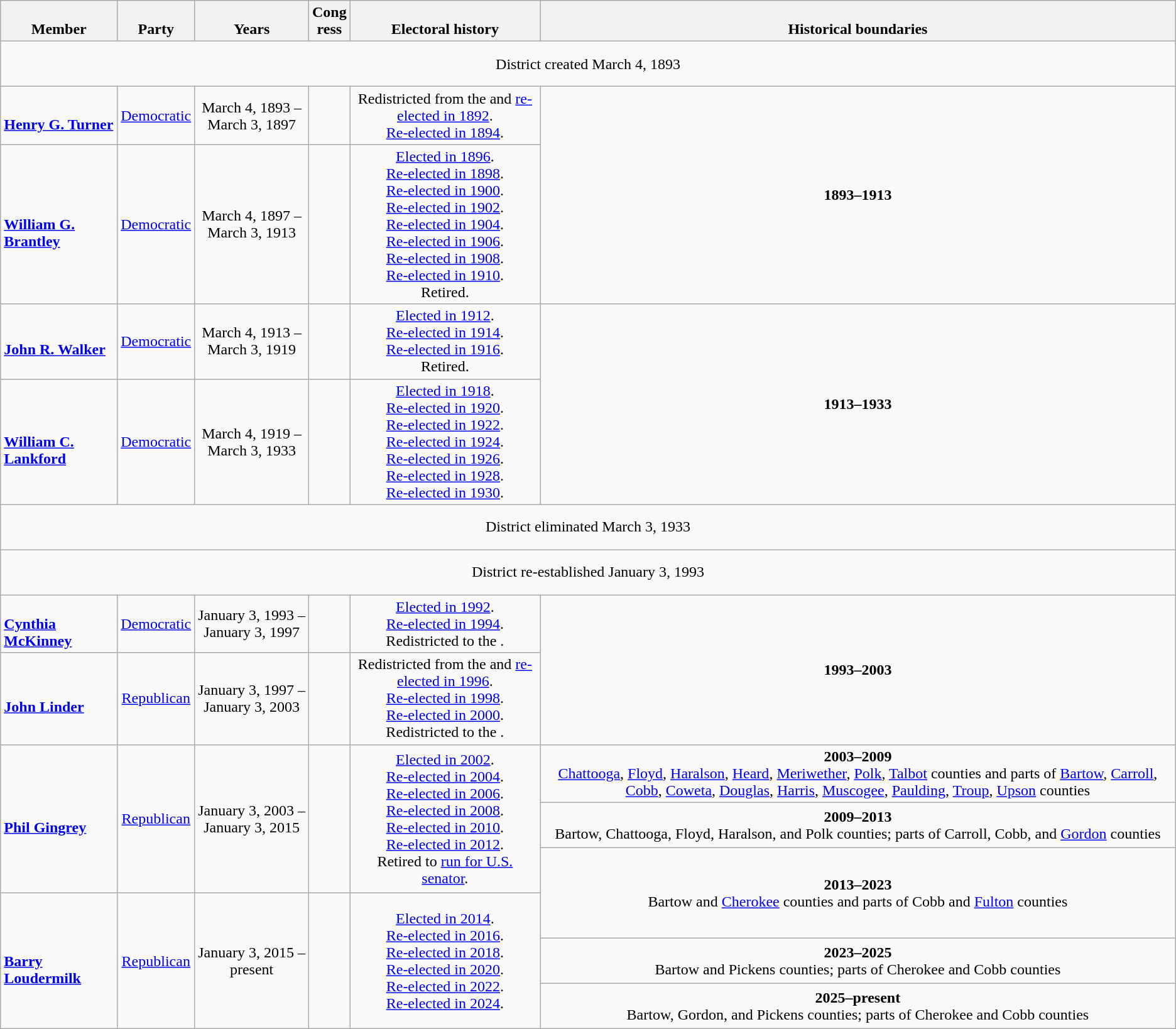<table class=wikitable style="text-align:center">
<tr valign=bottom>
<th>Member</th>
<th>Party</th>
<th>Years</th>
<th>Cong<br>ress</th>
<th>Electoral history</th>
<th>Historical boundaries</th>
</tr>
<tr style="height:3em">
<td colspan=6>District created March 4, 1893</td>
</tr>
<tr style="height:3em">
<td align=left><br><strong><a href='#'>Henry G. Turner</a></strong><br></td>
<td><a href='#'>Democratic</a></td>
<td nowrap>March 4, 1893 –<br>March 3, 1897</td>
<td></td>
<td>Redistricted from the  and <a href='#'>re-elected in 1892</a>.<br><a href='#'>Re-elected in 1894</a>.</td>
<td rowspan=2><strong>1893–1913</strong><br></td>
</tr>
<tr style="height:3em">
<td align=left><br><strong><a href='#'>William G. Brantley</a></strong><br></td>
<td><a href='#'>Democratic</a></td>
<td nowrap>March 4, 1897 –<br>March 3, 1913</td>
<td></td>
<td><a href='#'>Elected in 1896</a>.<br><a href='#'>Re-elected in 1898</a>.<br><a href='#'>Re-elected in 1900</a>.<br><a href='#'>Re-elected in 1902</a>.<br><a href='#'>Re-elected in 1904</a>.<br><a href='#'>Re-elected in 1906</a>.<br><a href='#'>Re-elected in 1908</a>.<br><a href='#'>Re-elected in 1910</a>.<br>Retired.</td>
</tr>
<tr style="height:3em">
<td align=left><br><strong><a href='#'>John R. Walker</a></strong><br></td>
<td><a href='#'>Democratic</a></td>
<td nowrap>March 4, 1913 –<br>March 3, 1919</td>
<td></td>
<td><a href='#'>Elected in 1912</a>.<br><a href='#'>Re-elected in 1914</a>.<br><a href='#'>Re-elected in 1916</a>.<br>Retired.</td>
<td rowspan=2><strong>1913–1933</strong><br></td>
</tr>
<tr style="height:3em">
<td align=left><br><strong><a href='#'>William C. Lankford</a></strong><br></td>
<td><a href='#'>Democratic</a></td>
<td nowrap>March 4, 1919 –<br>March 3, 1933</td>
<td></td>
<td><a href='#'>Elected in 1918</a>.<br><a href='#'>Re-elected in 1920</a>.<br><a href='#'>Re-elected in 1922</a>.<br><a href='#'>Re-elected in 1924</a>.<br><a href='#'>Re-elected in 1926</a>.<br><a href='#'>Re-elected in 1928</a>.<br><a href='#'>Re-elected in 1930</a>.</td>
</tr>
<tr style="height:3em">
<td colspan=6>District eliminated March 3, 1933</td>
</tr>
<tr style="height:3em">
<td colspan=6>District re-established January 3, 1993</td>
</tr>
<tr style="height:3em">
<td align=left><br><strong><a href='#'>Cynthia McKinney</a></strong><br></td>
<td><a href='#'>Democratic</a></td>
<td nowrap>January 3, 1993 –<br>January 3, 1997</td>
<td></td>
<td><a href='#'>Elected in 1992</a>.<br><a href='#'>Re-elected in 1994</a>.<br>Redistricted to the .</td>
<td rowspan=2><strong>1993–2003</strong><br></td>
</tr>
<tr style="height:3em">
<td align=left><br><strong><a href='#'>John Linder</a></strong><br></td>
<td><a href='#'>Republican</a></td>
<td nowrap>January 3, 1997 –<br>January 3, 2003</td>
<td></td>
<td>Redistricted from the  and <a href='#'>re-elected in 1996</a>.<br><a href='#'>Re-elected in 1998</a>.<br><a href='#'>Re-elected in 2000</a>.<br>Redistricted to the .</td>
</tr>
<tr style="height:3em">
<td rowspan=3 align=left><br><strong><a href='#'>Phil Gingrey</a></strong><br></td>
<td rowspan=3 ><a href='#'>Republican</a></td>
<td rowspan=3 nowrap>January 3, 2003 –<br>January 3, 2015</td>
<td rowspan=3></td>
<td rowspan=3><a href='#'>Elected in 2002</a>.<br><a href='#'>Re-elected in 2004</a>.<br><a href='#'>Re-elected in 2006</a>.<br><a href='#'>Re-elected in 2008</a>.<br><a href='#'>Re-elected in 2010</a>.<br><a href='#'>Re-elected in 2012</a>.<br>Retired to <a href='#'>run for U.S. senator</a>.</td>
<td><strong>2003–2009</strong><br><a href='#'>Chattooga</a>, <a href='#'>Floyd</a>, <a href='#'>Haralson</a>, <a href='#'>Heard</a>, <a href='#'>Meriwether</a>, <a href='#'>Polk</a>, <a href='#'>Talbot</a> counties and parts of <a href='#'>Bartow</a>, <a href='#'>Carroll</a>, <a href='#'>Cobb</a>, <a href='#'>Coweta</a>, <a href='#'>Douglas</a>, <a href='#'>Harris</a>, <a href='#'>Muscogee</a>, <a href='#'>Paulding</a>, <a href='#'>Troup</a>, <a href='#'>Upson</a> counties<br></td>
</tr>
<tr style="height:3em">
<td><strong>2009–2013</strong><br>Bartow, Chattooga, Floyd, Haralson, and Polk counties; parts of Carroll, Cobb, and <a href='#'>Gordon</a> counties<br></td>
</tr>
<tr style="height:3em">
<td rowspan="2"><strong>2013–2023</strong><br>Bartow and <a href='#'>Cherokee</a> counties and parts of Cobb and <a href='#'>Fulton</a> counties<br></td>
</tr>
<tr style="height:3em">
<td rowspan=3 align=left><br><strong><a href='#'>Barry Loudermilk</a></strong><br></td>
<td rowspan=3 nowrap ><a href='#'>Republican</a></td>
<td rowspan=3 nowrap>January 3, 2015 –<br>present</td>
<td rowspan=3></td>
<td rowspan=3><a href='#'>Elected in 2014</a>.<br><a href='#'>Re-elected in 2016</a>.<br><a href='#'>Re-elected in 2018</a>.<br><a href='#'>Re-elected in 2020</a>.<br><a href='#'>Re-elected in 2022</a>.<br><a href='#'>Re-elected in 2024</a>.</td>
</tr>
<tr style="height:3em">
<td><strong>2023–2025</strong><br>Bartow and Pickens counties; parts of Cherokee and Cobb counties<br></td>
</tr>
<tr style="height:3em">
<td><strong>2025–present</strong><br>Bartow, Gordon, and Pickens counties; parts of Cherokee and Cobb counties<br></td>
</tr>
</table>
